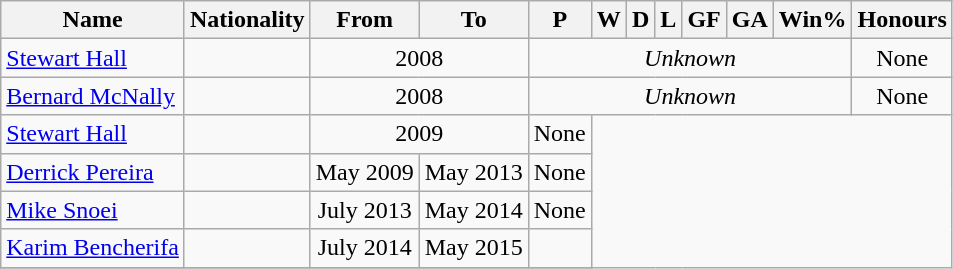<table class="wikitable plainrowheaders sortable" style="text-align:center">
<tr>
<th>Name</th>
<th>Nationality</th>
<th>From</th>
<th class="unsortable">To</th>
<th>P</th>
<th>W</th>
<th>D</th>
<th>L</th>
<th>GF</th>
<th>GA</th>
<th>Win%</th>
<th class="unsortable">Honours</th>
</tr>
<tr>
<td scope=row style=text-align:left><a href='#'>Stewart Hall</a></td>
<td align=left></td>
<td colspan="2">2008</td>
<td colspan="7"><em>Unknown</em></td>
<td>None</td>
</tr>
<tr>
<td scope=row style=text-align:left><a href='#'>Bernard McNally</a></td>
<td align=left></td>
<td colspan="2">2008</td>
<td colspan="7"><em>Unknown</em></td>
<td>None</td>
</tr>
<tr>
<td scope=row style=text-align:left><a href='#'>Stewart Hall</a></td>
<td align=left></td>
<td colspan="2">2009<br></td>
<td>None</td>
</tr>
<tr>
<td scope=row style=text-align:left><a href='#'>Derrick Pereira</a></td>
<td align=left></td>
<td>May 2009</td>
<td>May 2013<br></td>
<td>None</td>
</tr>
<tr>
<td scope=row style=text-align:left><a href='#'>Mike Snoei</a></td>
<td align=left></td>
<td>July 2013</td>
<td>May 2014<br></td>
<td>None</td>
</tr>
<tr>
<td scope=row style=text-align:left><a href='#'>Karim Bencherifa</a></td>
<td align=left></td>
<td>July 2014</td>
<td>May 2015<br></td>
<td></td>
</tr>
<tr>
</tr>
</table>
